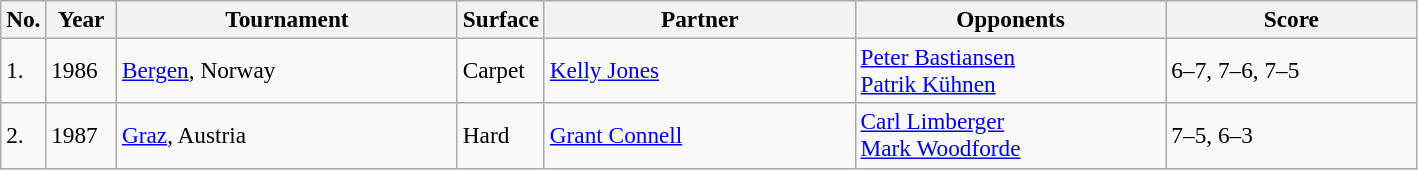<table class="sortable wikitable" style=font-size:97%>
<tr>
<th style="width:20px" class="unsortable">No.</th>
<th style="width:40px">Year</th>
<th style="width:220px">Tournament</th>
<th style="width:50px">Surface</th>
<th style="width:200px">Partner</th>
<th style="width:200px">Opponents</th>
<th style="width:160px" class="unsortable">Score</th>
</tr>
<tr>
<td>1.</td>
<td>1986</td>
<td><a href='#'>Bergen</a>, Norway</td>
<td>Carpet</td>
<td> <a href='#'>Kelly Jones</a></td>
<td> <a href='#'>Peter Bastiansen</a><br> <a href='#'>Patrik Kühnen</a></td>
<td>6–7, 7–6, 7–5</td>
</tr>
<tr>
<td>2.</td>
<td>1987</td>
<td><a href='#'>Graz</a>, Austria</td>
<td>Hard</td>
<td> <a href='#'>Grant Connell</a></td>
<td> <a href='#'>Carl Limberger</a><br> <a href='#'>Mark Woodforde</a></td>
<td>7–5, 6–3</td>
</tr>
</table>
